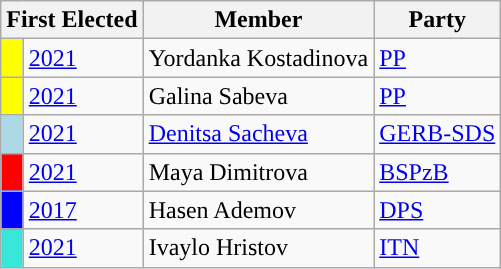<table class="wikitable">
<tr>
<th colspan="2">First Elected</th>
<th>Member</th>
<th>Party</th>
</tr>
<tr>
<td style="background-color: yellow"></td>
<td><a href='#'>2021</a></td>
<td>Yordanka Kostadinova</td>
<td><a href='#'>PP</a></td>
</tr>
<tr>
<td style="background-color: yellow"></td>
<td><a href='#'>2021</a></td>
<td>Galina Sabeva</td>
<td><a href='#'>PP</a></td>
</tr>
<tr>
<td style="background-color: lightblue"></td>
<td><a href='#'>2021</a></td>
<td><a href='#'>Denitsa Sacheva</a></td>
<td><a href='#'>GERB-SDS</a></td>
</tr>
<tr>
<td style="background-color: red"></td>
<td><a href='#'>2021</a></td>
<td>Maya Dimitrova</td>
<td><a href='#'>BSPzB</a></td>
</tr>
<tr>
<td style="background-color: blue"></td>
<td><a href='#'>2017</a></td>
<td>Hasen Ademov</td>
<td><a href='#'>DPS</a></td>
</tr>
<tr>
<td style="background-color: #39e6da"></td>
<td><a href='#'>2021</a></td>
<td>Ivaylo Hristov</td>
<td><a href='#'>ITN</a></td>
</tr>
</table>
